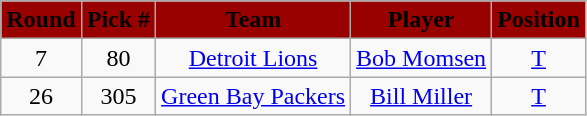<table class="wikitable" style="text-align:center">
<tr style="background:#900;">
<td><strong><span>Round</span></strong></td>
<td><strong><span>Pick #</span></strong></td>
<td><strong><span>Team</span></strong></td>
<td><strong><span>Player</span></strong></td>
<td><strong><span>Position</span></strong></td>
</tr>
<tr>
<td>7</td>
<td align=center>80</td>
<td><a href='#'>Detroit Lions</a></td>
<td><a href='#'>Bob Momsen</a></td>
<td><a href='#'>T</a></td>
</tr>
<tr>
<td>26</td>
<td align=center>305</td>
<td><a href='#'>Green Bay Packers</a></td>
<td><a href='#'>Bill Miller</a></td>
<td><a href='#'>T</a></td>
</tr>
</table>
